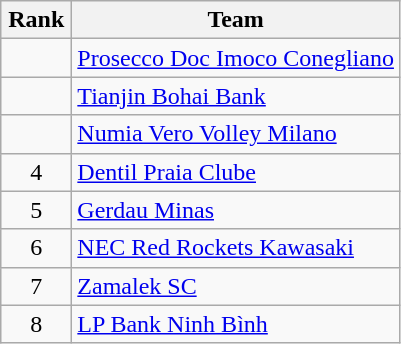<table class="wikitable" style="text-align:center;">
<tr>
<th width=40>Rank</th>
<th>Team</th>
</tr>
<tr>
<td></td>
<td style="text-align:left;"> <a href='#'>Prosecco Doc Imoco Conegliano</a></td>
</tr>
<tr>
<td></td>
<td style="text-align:left;"> <a href='#'>Tianjin Bohai Bank</a></td>
</tr>
<tr>
<td></td>
<td style="text-align:left;"> <a href='#'>Numia Vero Volley Milano</a></td>
</tr>
<tr>
<td>4</td>
<td style="text-align:left;"> <a href='#'>Dentil Praia Clube</a></td>
</tr>
<tr>
<td>5</td>
<td style="text-align:left;"> <a href='#'>Gerdau Minas</a></td>
</tr>
<tr>
<td>6</td>
<td style="text-align:left;"> <a href='#'>NEC Red Rockets Kawasaki</a></td>
</tr>
<tr>
<td>7</td>
<td style="text-align:left;"> <a href='#'>Zamalek SC</a></td>
</tr>
<tr>
<td>8</td>
<td style="text-align:left;"> <a href='#'>LP Bank Ninh Bình</a></td>
</tr>
</table>
